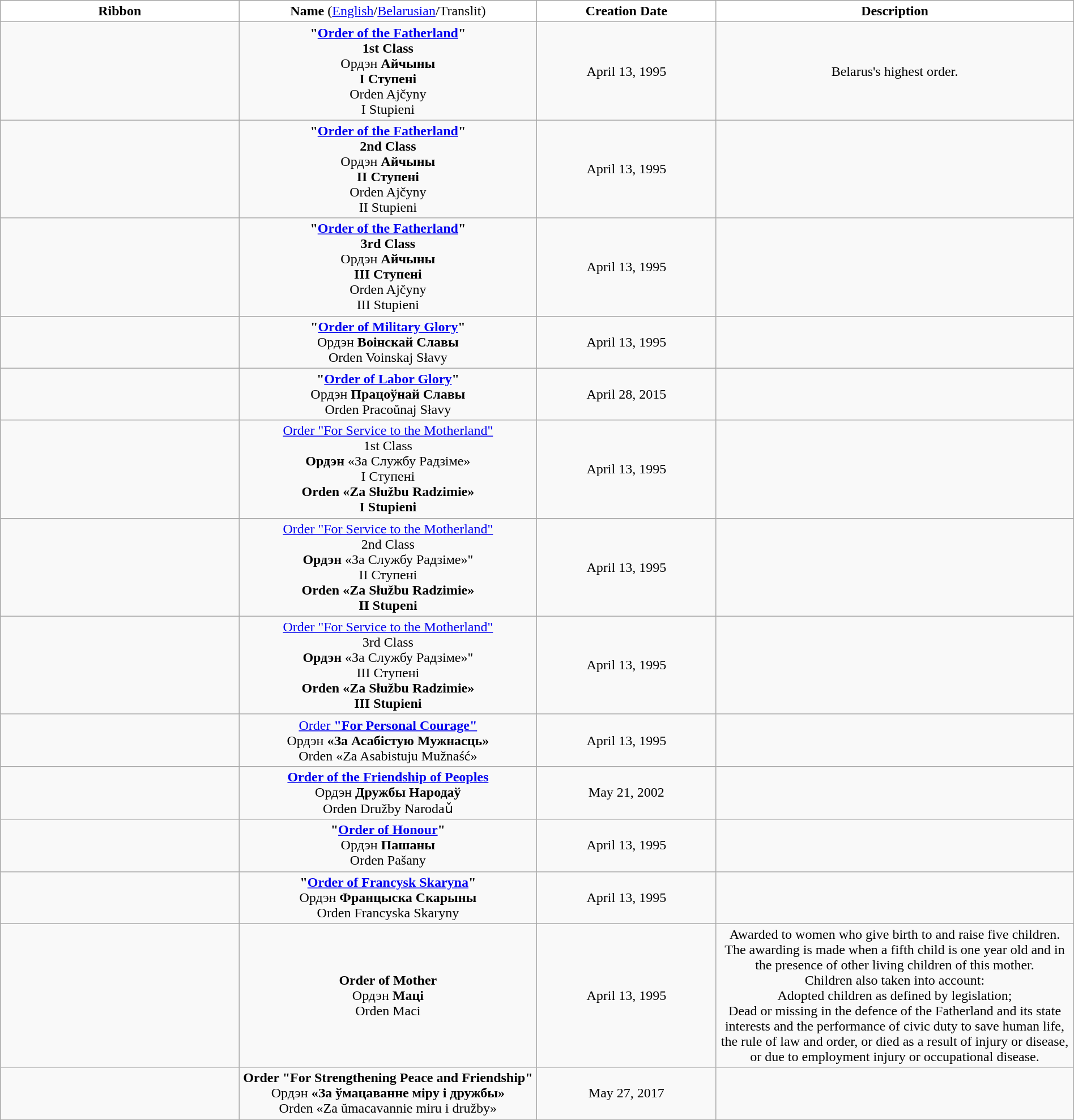<table class="wikitable" width="100%" style="text-align:center;">
<tr>
<td width="20%" bgcolor="#FFFFFF"><strong>Ribbon</strong></td>
<td width="25%" bgcolor="#FFFFFF"><strong>Name</strong> (<a href='#'>English</a>/<a href='#'>Belarusian</a>/Translit)</td>
<td width="15%" bgcolor="#FFFFFF"><strong>Creation Date</strong></td>
<td width="30%" bgcolor="#FFFFFF"><strong>Description</strong></td>
</tr>
<tr>
<td><br></td>
<td><strong>"<a href='#'>Order of the Fatherland</a>"<br>1st Class</strong><br>Ордэн <strong>Айчыны<br>I Ступені</strong><br>Orden Ajčyny<br>I Stupieni</td>
<td>April 13, 1995</td>
<td>Belarus's highest order.</td>
</tr>
<tr>
<td><br></td>
<td><strong>"<a href='#'>Order of the Fatherland</a>"<br>2nd Class</strong><br>Ордэн <strong>Айчыны<br>II Ступені</strong><br>Orden Ajčyny<br>II Stupieni</td>
<td>April 13, 1995</td>
<td></td>
</tr>
<tr>
<td><br></td>
<td><strong>"<a href='#'>Order of the Fatherland</a>"<br>3rd Class</strong><br>Ордэн <strong>Айчыны<br>III Ступені</strong><br>Orden Ajčyny<br>III Stupieni</td>
<td>April 13, 1995</td>
<td></td>
</tr>
<tr>
<td><br></td>
<td><strong>"<a href='#'>Order of Military Glory</a>"</strong><br>Ордэн <strong>Воiнскай Славы</strong><br>Orden Voinskaj Słavy</td>
<td>April 13, 1995</td>
<td></td>
</tr>
<tr>
<td></td>
<td><strong>"<a href='#'>Order of Labor Glory</a>"</strong><br>Ордэн <strong>Працоўнай Славы</strong><br>Orden Pracoŭnaj Słavy</td>
<td>April 28, 2015</td>
<td></td>
</tr>
<tr>
<td><br></td>
<td><a href='#'>Order "For Service to the Motherland"</a><br>1st Class<strong><br>Ордэн </strong>«За Службу Радзiме»<br>I Ступені<strong><br>Orden «Za Słužbu Radzimie»<br>I Stupieni</strong></td>
<td>April 13, 1995</td>
<td></td>
</tr>
<tr>
<td><br></td>
<td><a href='#'>Order "For Service to the Motherland"</a><br>2nd Class<strong><br>Ордэн </strong>«За Службу Радзiме»"<br>II Ступені<strong><br>Orden «Za Słužbu Radzimie»<br>II Stupeni</strong></td>
<td>April 13, 1995</td>
<td></td>
</tr>
<tr>
<td><br></td>
<td><a href='#'>Order "For Service to the Motherland"</a><br>3rd Class<strong><br>Ордэн </strong>«За Службу Радзiме»"<br>III Ступені<strong><br>Orden «Za Słužbu Radzimie»<br>III Stupieni</strong></td>
<td>April 13, 1995</td>
<td></td>
</tr>
<tr>
<td><br></td>
<td><a href='#'>Order <strong>"For Personal Courage"</strong></a><br>Ордэн <strong>«За Асабiстую Мужнасць»</strong><br>Orden «Za Asabistuju Mužnaść»</td>
<td>April 13, 1995</td>
<td></td>
</tr>
<tr>
<td><br></td>
<td><strong><a href='#'>Order of the Friendship of Peoples</a></strong><br>Ордэн <strong>Дружбы Народаў</strong><br>Orden Družby Narodaǔ</td>
<td>May 21, 2002</td>
<td></td>
</tr>
<tr>
<td><br></td>
<td><strong>"<a href='#'>Order of Honour</a>"</strong><br>Ордэн <strong>Пашаны</strong><br>Orden Pašany</td>
<td>April 13, 1995</td>
<td></td>
</tr>
<tr>
<td><br></td>
<td><strong>"<a href='#'>Order of Francysk Skaryna</a>"</strong><br>Ордэн <strong>Францыска Скарыны</strong><br>Orden Francyska Skaryny</td>
<td>April 13, 1995</td>
<td></td>
</tr>
<tr>
<td><br></td>
<td><strong>Order of Mother</strong><br>Ордэн <strong>Мацi</strong><br>Orden Maci</td>
<td>April 13, 1995</td>
<td>Awarded to women who give birth to and raise five children. The awarding is made when a fifth child is one year old and in the presence of other living children of this mother.<br>Children also taken into account:<br>Adopted children as defined by legislation;<br>Dead or missing in the defence of the Fatherland and its state interests and the performance of civic duty to save human life, the rule of law and order, or died as a result of injury or disease, or due to employment injury or occupational disease.</td>
</tr>
<tr>
<td></td>
<td><strong>Order "For Strengthening Peace and Friendship"</strong><br>Ордэн <strong>«За ўмацаванне міру і дружбы»</strong><br>Orden «Za ŭmacavannie miru i družby»</td>
<td>May 27, 2017</td>
<td></td>
</tr>
</table>
